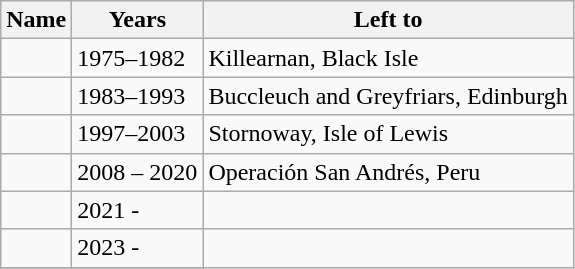<table class="sortable wikitable">
<tr>
<th>Name</th>
<th>Years</th>
<th>Left to</th>
</tr>
<tr>
<td></td>
<td>1975–1982</td>
<td>Killearnan, Black Isle</td>
</tr>
<tr>
<td></td>
<td>1983–1993</td>
<td>Buccleuch and Greyfriars, Edinburgh</td>
</tr>
<tr>
<td></td>
<td>1997–2003</td>
<td>Stornoway, Isle of Lewis</td>
</tr>
<tr>
<td></td>
<td>2008 – 2020</td>
<td>Operación San Andrés, Peru</td>
</tr>
<tr>
<td></td>
<td>2021 -</td>
<td></td>
</tr>
<tr>
<td></td>
<td>2023 -</td>
</tr>
<tr>
</tr>
</table>
